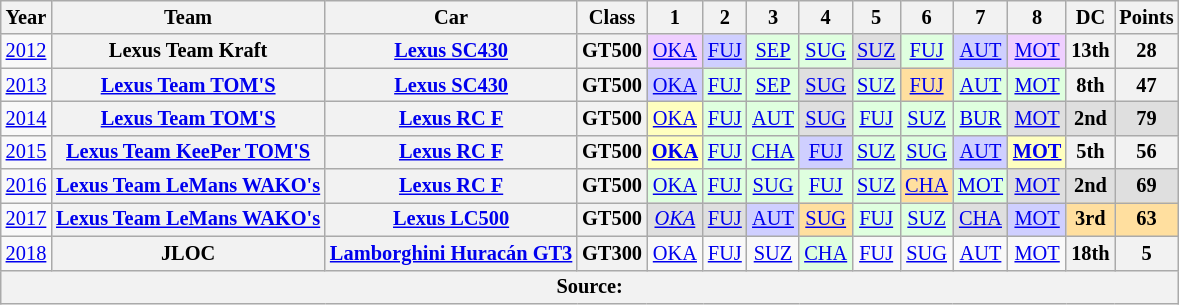<table class="wikitable" style="text-align:center; font-size:85%">
<tr>
<th>Year</th>
<th>Team</th>
<th>Car</th>
<th>Class</th>
<th>1</th>
<th>2</th>
<th>3</th>
<th>4</th>
<th>5</th>
<th>6</th>
<th>7</th>
<th>8</th>
<th>DC</th>
<th>Points</th>
</tr>
<tr>
<td><a href='#'>2012</a></td>
<th nowrap>Lexus Team Kraft</th>
<th nowrap><a href='#'>Lexus SC430</a></th>
<th>GT500</th>
<td style="background:#EFCFFF;"><a href='#'>OKA</a><br></td>
<td style="background:#CFCFFF;"><a href='#'>FUJ</a><br></td>
<td style="background:#DFFFDF;"><a href='#'>SEP</a><br></td>
<td style="background:#DFFFDF;"><a href='#'>SUG</a><br></td>
<td style="background:#DFDFDF;"><a href='#'>SUZ</a><br></td>
<td style="background:#DFFFDF;"><a href='#'>FUJ</a><br></td>
<td style="background:#CFCFFF;"><a href='#'>AUT</a><br></td>
<td style="background:#EFCFFF;"><a href='#'>MOT</a><br></td>
<th>13th</th>
<th>28</th>
</tr>
<tr>
<td><a href='#'>2013</a></td>
<th nowrap><a href='#'>Lexus Team TOM'S</a></th>
<th nowrap><a href='#'>Lexus SC430</a></th>
<th>GT500</th>
<td style="background:#CFCFFF;"><a href='#'>OKA</a><br></td>
<td style="background:#DFFFDF;"><a href='#'>FUJ</a><br></td>
<td style="background:#DFFFDF;"><a href='#'>SEP</a><br></td>
<td style="background:#DFDFDF;"><a href='#'>SUG</a><br></td>
<td style="background:#DFFFDF;"><a href='#'>SUZ</a><br></td>
<td style="background:#FFDF9F;"><a href='#'>FUJ</a><br></td>
<td style="background:#DFFFDF;"><a href='#'>AUT</a><br></td>
<td style="background:#DFFFDF;"><a href='#'>MOT</a><br></td>
<th>8th</th>
<th>47</th>
</tr>
<tr>
<td><a href='#'>2014</a></td>
<th nowrap><a href='#'>Lexus Team TOM'S</a></th>
<th nowrap><a href='#'>Lexus RC F</a></th>
<th>GT500</th>
<td style="background:#FFFFBF;"><a href='#'>OKA</a><br></td>
<td style="background:#DFFFDF;"><a href='#'>FUJ</a><br></td>
<td style="background:#DFFFDF;"><a href='#'>AUT</a><br></td>
<td style="background:#DFDFDF;"><a href='#'>SUG</a><br></td>
<td style="background:#DFFFDF;"><a href='#'>FUJ</a><br></td>
<td style="background:#DFFFDF;"><a href='#'>SUZ</a><br></td>
<td style="background:#DFFFDF;"><a href='#'>BUR</a><br></td>
<td style="background:#DFDFDF;"><a href='#'>MOT</a><br></td>
<th style="background:#DFDFDF;">2nd</th>
<th style="background:#DFDFDF;">79</th>
</tr>
<tr>
<td><a href='#'>2015</a></td>
<th nowrap><a href='#'>Lexus Team KeePer TOM'S</a></th>
<th nowrap><a href='#'>Lexus RC F</a></th>
<th>GT500</th>
<td style="background:#FFFFBF;"><strong><a href='#'>OKA</a></strong><br></td>
<td style="background:#DFFFDF;"><a href='#'>FUJ</a><br></td>
<td style="background:#DFFFDF;"><a href='#'>CHA</a><br></td>
<td style="background:#CFCFFF;"><a href='#'>FUJ</a><br></td>
<td style="background:#DFFFDF;"><a href='#'>SUZ</a><br></td>
<td style="background:#DFFFDF;"><a href='#'>SUG</a><br></td>
<td style="background:#CFCFFF;"><a href='#'>AUT</a><br></td>
<td style="background:#FFFFBF;"><strong><a href='#'>MOT</a></strong><br></td>
<th>5th</th>
<th>56</th>
</tr>
<tr>
<td><a href='#'>2016</a></td>
<th nowrap><a href='#'>Lexus Team LeMans WAKO's</a></th>
<th nowrap><a href='#'>Lexus RC F</a></th>
<th>GT500</th>
<td style="background:#DFFFDF;"><a href='#'>OKA</a><br></td>
<td style="background:#DFFFDF;"><a href='#'>FUJ</a><br></td>
<td style="background:#DFFFDF;"><a href='#'>SUG</a><br></td>
<td style="background:#DFFFDF;"><a href='#'>FUJ</a><br></td>
<td style="background:#DFFFDF;"><a href='#'>SUZ</a><br></td>
<td style="background:#FFDF9F;"><a href='#'>CHA</a><br></td>
<td style="background:#DFFFDF;"><a href='#'>MOT</a><br></td>
<td style="background:#DFDFDF;"><a href='#'>MOT</a><br></td>
<th style="background:#DFDFDF;">2nd</th>
<th style="background:#DFDFDF;">69</th>
</tr>
<tr>
<td><a href='#'>2017</a></td>
<th nowrap><a href='#'>Lexus Team LeMans WAKO's</a></th>
<th nowrap><a href='#'>Lexus LC500</a></th>
<th>GT500</th>
<td style="background:#DFDFDF;"><em><a href='#'>OKA</a></em><br></td>
<td style="background:#DFDFDF;"><a href='#'>FUJ</a><br></td>
<td style="background:#CFCFFF;"><a href='#'>AUT</a><br></td>
<td style="background:#FFDF9F;"><a href='#'>SUG</a><br></td>
<td style="background:#DFFFDF;"><a href='#'>FUJ</a><br></td>
<td style="background:#DFFFDF;"><a href='#'>SUZ</a><br></td>
<td style="background:#DFDFDF;"><a href='#'>CHA</a><br></td>
<td style="background:#CFCFFF;"><a href='#'>MOT</a><br></td>
<th style="background:#FFDF9F;">3rd</th>
<th style="background:#FFDF9F;">63</th>
</tr>
<tr>
<td><a href='#'>2018</a></td>
<th>JLOC</th>
<th nowrap><a href='#'>Lamborghini Huracán GT3</a></th>
<th nowrap>GT300</th>
<td><a href='#'>OKA</a></td>
<td><a href='#'>FUJ</a></td>
<td><a href='#'>SUZ</a></td>
<td style="background:#DFFFDF;"><a href='#'>CHA</a><br></td>
<td><a href='#'>FUJ</a></td>
<td><a href='#'>SUG</a></td>
<td><a href='#'>AUT</a></td>
<td><a href='#'>MOT</a></td>
<th>18th</th>
<th>5</th>
</tr>
<tr>
<th colspan="14">Source:</th>
</tr>
</table>
